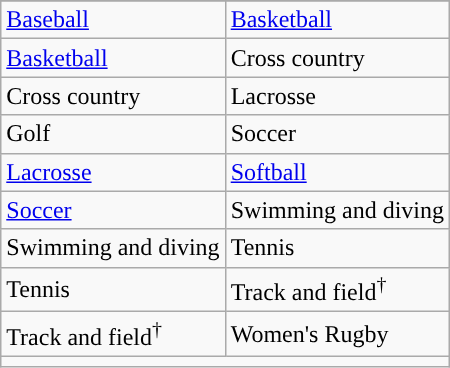<table class="wikitable" style=" ">
<tr>
</tr>
<tr>
<td><a href='#'>Baseball</a></td>
<td><a href='#'>Basketball</a></td>
</tr>
<tr>
<td><a href='#'>Basketball</a></td>
<td>Cross country</td>
</tr>
<tr>
<td>Cross country</td>
<td>Lacrosse</td>
</tr>
<tr>
<td>Golf</td>
<td>Soccer</td>
</tr>
<tr>
<td><a href='#'>Lacrosse</a></td>
<td><a href='#'>Softball</a></td>
</tr>
<tr>
<td><a href='#'>Soccer</a></td>
<td>Swimming and diving</td>
</tr>
<tr>
<td>Swimming and diving</td>
<td>Tennis</td>
</tr>
<tr>
<td>Tennis</td>
<td>Track and field<sup>†</sup></td>
</tr>
<tr>
<td>Track and field<sup>†</sup></td>
<td>Women's Rugby</td>
</tr>
<tr>
<td colspan="2"></td>
</tr>
</table>
